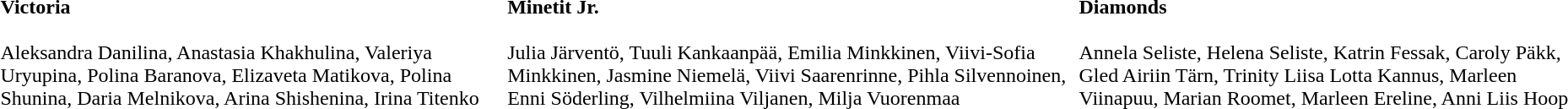<table>
<tr bgcolor="#DFDFDF">
</tr>
<tr>
<th scope=row style="text-align:left"></th>
<td valign="top"><strong>Victoria</strong> <br><br>Aleksandra Danilina, Anastasia Khakhulina, Valeriya Uryupina, Polina Baranova, Elizaveta Matikova, Polina Shunina, Daria Melnikova, Arina Shishenina, Irina Titenko</td>
<td valign="top"><strong>Minetit Jr.</strong> <br><br>Julia Järventö, Tuuli Kankaanpää, Emilia Minkkinen, Viivi-Sofia Minkkinen, Jasmine Niemelä, Viivi Saarenrinne, Pihla Silvennoinen, Enni Söderling, Vilhelmiina Viljanen, Milja Vuorenmaa</td>
<td valign="top"><strong>Diamonds</strong> <br><br>Annela Seliste, Helena Seliste, Katrin Fessak, Caroly Päkk, Gled Airiin Tärn, Trinity Liisa Lotta Kannus, Marleen Viinapuu, Marian Roomet, Marleen Ereline, Anni Liis Hoop</td>
</tr>
<tr>
</tr>
</table>
